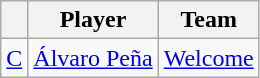<table class="wikitable">
<tr>
<th style="text-align:center;"></th>
<th style="text-align:center;">Player</th>
<th style="text-align:center;">Team</th>
</tr>
<tr>
<td style="text-align:center;"><a href='#'>C</a></td>
<td> <a href='#'>Álvaro Peña</a></td>
<td><a href='#'>Welcome</a></td>
</tr>
</table>
